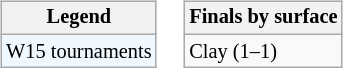<table>
<tr valign=top>
<td><br><table class=wikitable style=font-size:85%>
<tr>
<th>Legend</th>
</tr>
<tr style="background:#f0f8ff;">
<td>W15 tournaments</td>
</tr>
</table>
</td>
<td><br><table class=wikitable style=font-size:85%>
<tr>
<th>Finals by surface</th>
</tr>
<tr>
<td>Clay (1–1)</td>
</tr>
</table>
</td>
</tr>
</table>
